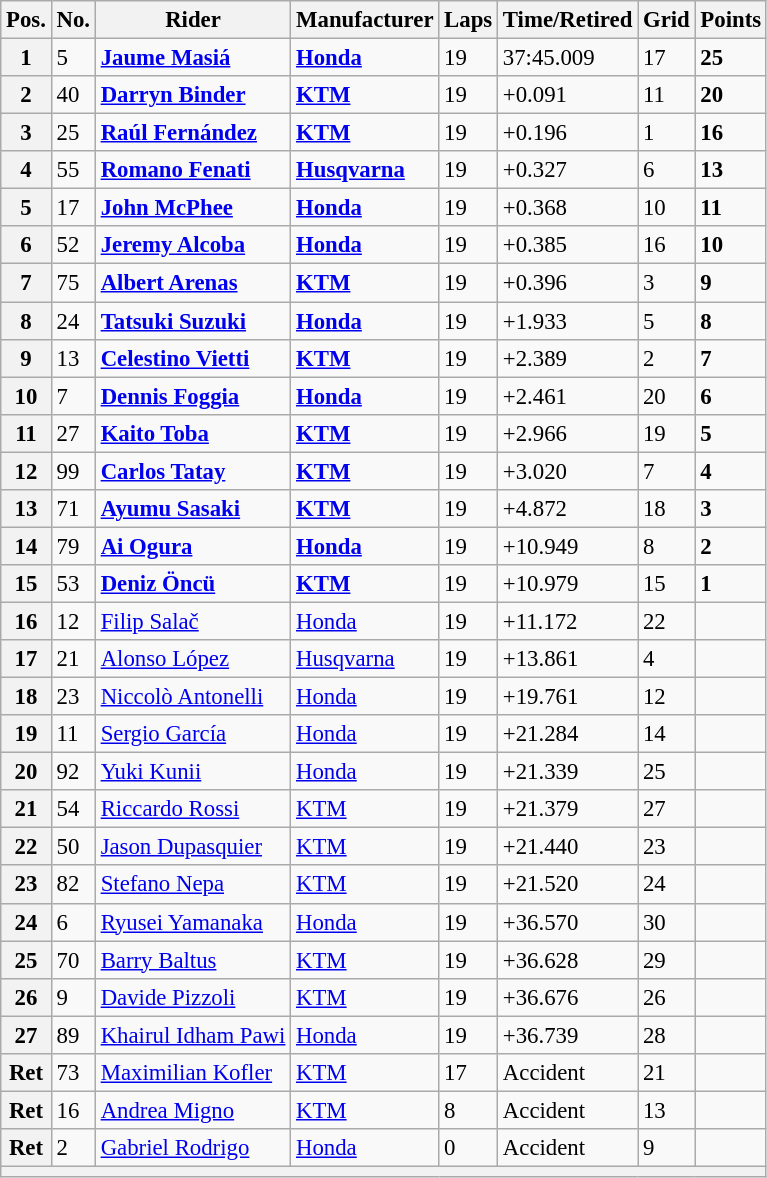<table class="wikitable" style="font-size: 95%;">
<tr>
<th>Pos.</th>
<th>No.</th>
<th>Rider</th>
<th>Manufacturer</th>
<th>Laps</th>
<th>Time/Retired</th>
<th>Grid</th>
<th>Points</th>
</tr>
<tr>
<th>1</th>
<td>5</td>
<td> <strong><a href='#'>Jaume Masiá</a></strong></td>
<td><strong><a href='#'>Honda</a></strong></td>
<td>19</td>
<td>37:45.009</td>
<td>17</td>
<td><strong>25</strong></td>
</tr>
<tr>
<th>2</th>
<td>40</td>
<td> <strong><a href='#'>Darryn Binder</a></strong></td>
<td><strong><a href='#'>KTM</a></strong></td>
<td>19</td>
<td>+0.091</td>
<td>11</td>
<td><strong>20</strong></td>
</tr>
<tr>
<th>3</th>
<td>25</td>
<td> <strong><a href='#'>Raúl Fernández</a></strong></td>
<td><strong><a href='#'>KTM</a></strong></td>
<td>19</td>
<td>+0.196</td>
<td>1</td>
<td><strong>16</strong></td>
</tr>
<tr>
<th>4</th>
<td>55</td>
<td> <strong><a href='#'>Romano Fenati</a></strong></td>
<td><strong><a href='#'>Husqvarna</a></strong></td>
<td>19</td>
<td>+0.327</td>
<td>6</td>
<td><strong>13</strong></td>
</tr>
<tr>
<th>5</th>
<td>17</td>
<td> <strong><a href='#'>John McPhee</a></strong></td>
<td><strong><a href='#'>Honda</a></strong></td>
<td>19</td>
<td>+0.368</td>
<td>10</td>
<td><strong>11</strong></td>
</tr>
<tr>
<th>6</th>
<td>52</td>
<td> <strong><a href='#'>Jeremy Alcoba</a></strong></td>
<td><strong><a href='#'>Honda</a></strong></td>
<td>19</td>
<td>+0.385</td>
<td>16</td>
<td><strong>10</strong></td>
</tr>
<tr>
<th>7</th>
<td>75</td>
<td> <strong><a href='#'>Albert Arenas</a></strong></td>
<td><strong><a href='#'>KTM</a></strong></td>
<td>19</td>
<td>+0.396</td>
<td>3</td>
<td><strong>9</strong></td>
</tr>
<tr>
<th>8</th>
<td>24</td>
<td> <strong><a href='#'>Tatsuki Suzuki</a></strong></td>
<td><strong><a href='#'>Honda</a></strong></td>
<td>19</td>
<td>+1.933</td>
<td>5</td>
<td><strong>8</strong></td>
</tr>
<tr>
<th>9</th>
<td>13</td>
<td> <strong><a href='#'>Celestino Vietti</a></strong></td>
<td><strong><a href='#'>KTM</a></strong></td>
<td>19</td>
<td>+2.389</td>
<td>2</td>
<td><strong>7</strong></td>
</tr>
<tr>
<th>10</th>
<td>7</td>
<td> <strong><a href='#'>Dennis Foggia</a></strong></td>
<td><strong><a href='#'>Honda</a></strong></td>
<td>19</td>
<td>+2.461</td>
<td>20</td>
<td><strong>6</strong></td>
</tr>
<tr>
<th>11</th>
<td>27</td>
<td> <strong><a href='#'>Kaito Toba</a></strong></td>
<td><strong><a href='#'>KTM</a></strong></td>
<td>19</td>
<td>+2.966</td>
<td>19</td>
<td><strong>5</strong></td>
</tr>
<tr>
<th>12</th>
<td>99</td>
<td> <strong><a href='#'>Carlos Tatay</a></strong></td>
<td><strong><a href='#'>KTM</a></strong></td>
<td>19</td>
<td>+3.020</td>
<td>7</td>
<td><strong>4</strong></td>
</tr>
<tr>
<th>13</th>
<td>71</td>
<td> <strong><a href='#'>Ayumu Sasaki</a></strong></td>
<td><strong><a href='#'>KTM</a></strong></td>
<td>19</td>
<td>+4.872</td>
<td>18</td>
<td><strong>3</strong></td>
</tr>
<tr>
<th>14</th>
<td>79</td>
<td> <strong><a href='#'>Ai Ogura</a></strong></td>
<td><strong><a href='#'>Honda</a></strong></td>
<td>19</td>
<td>+10.949</td>
<td>8</td>
<td><strong>2</strong></td>
</tr>
<tr>
<th>15</th>
<td>53</td>
<td> <strong><a href='#'>Deniz Öncü</a></strong></td>
<td><strong><a href='#'>KTM</a></strong></td>
<td>19</td>
<td>+10.979</td>
<td>15</td>
<td><strong>1</strong></td>
</tr>
<tr>
<th>16</th>
<td>12</td>
<td> <a href='#'>Filip Salač</a></td>
<td><a href='#'>Honda</a></td>
<td>19</td>
<td>+11.172</td>
<td>22</td>
<td></td>
</tr>
<tr>
<th>17</th>
<td>21</td>
<td> <a href='#'>Alonso López</a></td>
<td><a href='#'>Husqvarna</a></td>
<td>19</td>
<td>+13.861</td>
<td>4</td>
<td></td>
</tr>
<tr>
<th>18</th>
<td>23</td>
<td> <a href='#'>Niccolò Antonelli</a></td>
<td><a href='#'>Honda</a></td>
<td>19</td>
<td>+19.761</td>
<td>12</td>
<td></td>
</tr>
<tr>
<th>19</th>
<td>11</td>
<td> <a href='#'>Sergio García</a></td>
<td><a href='#'>Honda</a></td>
<td>19</td>
<td>+21.284</td>
<td>14</td>
<td></td>
</tr>
<tr>
<th>20</th>
<td>92</td>
<td> <a href='#'>Yuki Kunii</a></td>
<td><a href='#'>Honda</a></td>
<td>19</td>
<td>+21.339</td>
<td>25</td>
<td></td>
</tr>
<tr>
<th>21</th>
<td>54</td>
<td> <a href='#'>Riccardo Rossi</a></td>
<td><a href='#'>KTM</a></td>
<td>19</td>
<td>+21.379</td>
<td>27</td>
<td></td>
</tr>
<tr>
<th>22</th>
<td>50</td>
<td> <a href='#'>Jason Dupasquier</a></td>
<td><a href='#'>KTM</a></td>
<td>19</td>
<td>+21.440</td>
<td>23</td>
<td></td>
</tr>
<tr>
<th>23</th>
<td>82</td>
<td> <a href='#'>Stefano Nepa</a></td>
<td><a href='#'>KTM</a></td>
<td>19</td>
<td>+21.520</td>
<td>24</td>
<td></td>
</tr>
<tr>
<th>24</th>
<td>6</td>
<td> <a href='#'>Ryusei Yamanaka</a></td>
<td><a href='#'>Honda</a></td>
<td>19</td>
<td>+36.570</td>
<td>30</td>
<td></td>
</tr>
<tr>
<th>25</th>
<td>70</td>
<td> <a href='#'>Barry Baltus</a></td>
<td><a href='#'>KTM</a></td>
<td>19</td>
<td>+36.628</td>
<td>29</td>
<td></td>
</tr>
<tr>
<th>26</th>
<td>9</td>
<td> <a href='#'>Davide Pizzoli</a></td>
<td><a href='#'>KTM</a></td>
<td>19</td>
<td>+36.676</td>
<td>26</td>
<td></td>
</tr>
<tr>
<th>27</th>
<td>89</td>
<td> <a href='#'>Khairul Idham Pawi</a></td>
<td><a href='#'>Honda</a></td>
<td>19</td>
<td>+36.739</td>
<td>28</td>
<td></td>
</tr>
<tr>
<th>Ret</th>
<td>73</td>
<td> <a href='#'>Maximilian Kofler</a></td>
<td><a href='#'>KTM</a></td>
<td>17</td>
<td>Accident</td>
<td>21</td>
<td></td>
</tr>
<tr>
<th>Ret</th>
<td>16</td>
<td> <a href='#'>Andrea Migno</a></td>
<td><a href='#'>KTM</a></td>
<td>8</td>
<td>Accident</td>
<td>13</td>
<td></td>
</tr>
<tr>
<th>Ret</th>
<td>2</td>
<td> <a href='#'>Gabriel Rodrigo</a></td>
<td><a href='#'>Honda</a></td>
<td>0</td>
<td>Accident</td>
<td>9</td>
<td></td>
</tr>
<tr>
<th colspan=8></th>
</tr>
</table>
